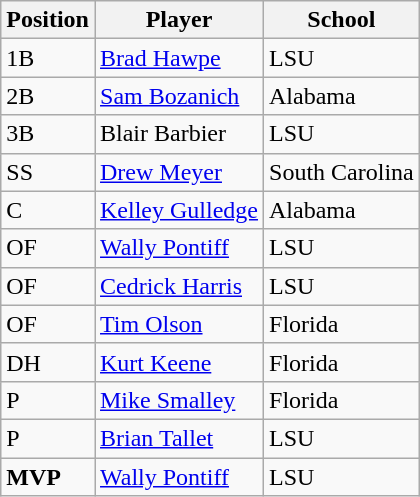<table class="wikitable">
<tr>
<th>Position</th>
<th>Player</th>
<th>School</th>
</tr>
<tr>
<td>1B</td>
<td><a href='#'>Brad Hawpe</a></td>
<td>LSU</td>
</tr>
<tr>
<td>2B</td>
<td><a href='#'>Sam Bozanich</a></td>
<td>Alabama</td>
</tr>
<tr>
<td>3B</td>
<td>Blair Barbier</td>
<td>LSU</td>
</tr>
<tr>
<td>SS</td>
<td><a href='#'>Drew Meyer</a></td>
<td>South Carolina</td>
</tr>
<tr>
<td>C</td>
<td><a href='#'>Kelley Gulledge</a></td>
<td>Alabama</td>
</tr>
<tr>
<td>OF</td>
<td><a href='#'>Wally Pontiff</a></td>
<td>LSU</td>
</tr>
<tr>
<td>OF</td>
<td><a href='#'>Cedrick Harris</a></td>
<td>LSU</td>
</tr>
<tr>
<td>OF</td>
<td><a href='#'>Tim Olson</a></td>
<td>Florida</td>
</tr>
<tr>
<td>DH</td>
<td><a href='#'>Kurt Keene</a></td>
<td>Florida</td>
</tr>
<tr>
<td>P</td>
<td><a href='#'>Mike Smalley</a></td>
<td>Florida</td>
</tr>
<tr>
<td>P</td>
<td><a href='#'>Brian Tallet</a></td>
<td>LSU</td>
</tr>
<tr>
<td><strong>MVP</strong></td>
<td><a href='#'>Wally Pontiff</a></td>
<td>LSU</td>
</tr>
</table>
